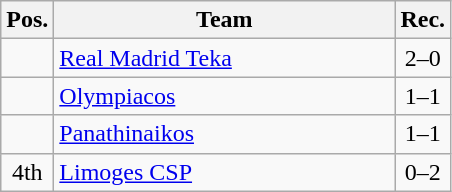<table class="wikitable" style="text-align:center">
<tr>
<th width=25>Pos.</th>
<th width=220>Team</th>
<th width=25>Rec.</th>
</tr>
<tr>
<td></td>
<td align=left> <a href='#'>Real Madrid Teka</a></td>
<td>2–0</td>
</tr>
<tr>
<td></td>
<td align=left> <a href='#'>Olympiacos</a></td>
<td>1–1</td>
</tr>
<tr>
<td></td>
<td align=left> <a href='#'>Panathinaikos</a></td>
<td>1–1</td>
</tr>
<tr>
<td>4th</td>
<td align=left> <a href='#'>Limoges CSP</a></td>
<td>0–2</td>
</tr>
</table>
